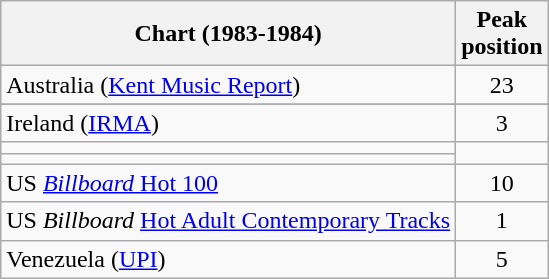<table class="wikitable sortable">
<tr>
<th>Chart (1983-1984)</th>
<th>Peak<br>position</th>
</tr>
<tr>
<td>Australia (<a href='#'>Kent Music Report</a>)</td>
<td style="text-align:center;">23</td>
</tr>
<tr>
</tr>
<tr>
<td>Ireland (<a href='#'>IRMA</a>)</td>
<td style="text-align:center;">3</td>
</tr>
<tr>
<td></td>
</tr>
<tr>
<td></td>
</tr>
<tr>
<td>US <a href='#'><em>Billboard</em> Hot 100</a></td>
<td style="text-align:center;">10</td>
</tr>
<tr>
<td>US <em>Billboard</em> <a href='#'>Hot Adult Contemporary Tracks</a></td>
<td style="text-align:center;">1</td>
</tr>
<tr>
<td>Venezuela (<a href='#'>UPI</a>)</td>
<td align="center">5</td>
</tr>
</table>
